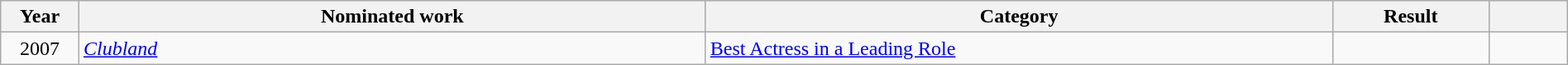<table class="wikitable" style="width:100%;">
<tr>
<th width=5%>Year</th>
<th style="width:40%;">Nominated work</th>
<th style="width:40%;">Category</th>
<th style="width:10%;">Result</th>
<th width=5%></th>
</tr>
<tr>
<td style="text-align:center;">2007</td>
<td style="text-align:left;"><em><a href='#'>Clubland</a></em></td>
<td><a href='#'>Best Actress in a Leading Role</a></td>
<td></td>
<td style="text-align:center;"></td>
</tr>
</table>
